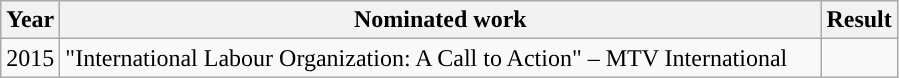<table class="wikitable sortable plainrowheaders" style="margin-right: 0;">
<tr>
<th width="30”">Year</th>
<th width="500">Nominated work</th>
<th width="30">Result</th>
</tr>
<tr>
<td scope="row">2015</td>
<td>"International Labour Organization: A Call to Action" – MTV International</td>
<td></td>
</tr>
</table>
